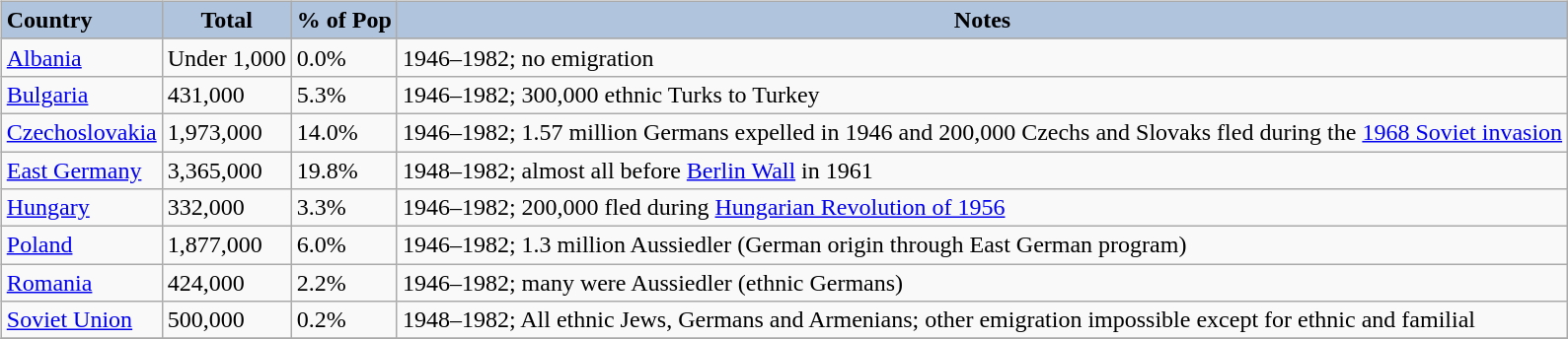<table class="toccolours">
<tr>
<th></th>
</tr>
<tr>
<td><br><table class="wikitable sortable" style="text-align: left">
<tr bgcolor="#cccccc">
<th style="text-align: left;background:#B0C4DE">Country</th>
<th style="background:#B0C4DE">Total</th>
<th style="background:#B0C4DE">% of Pop</th>
<th style="background:#B0C4DE">Notes</th>
</tr>
<tr>
<td align=left><a href='#'>Albania</a></td>
<td>Under 1,000</td>
<td>0.0%</td>
<td>1946–1982; no emigration</td>
</tr>
<tr>
<td align=left><a href='#'>Bulgaria</a></td>
<td>431,000</td>
<td>5.3%</td>
<td>1946–1982; 300,000 ethnic Turks to Turkey</td>
</tr>
<tr>
<td align=left><a href='#'>Czechoslovakia</a></td>
<td>1,973,000</td>
<td>14.0%</td>
<td>1946–1982; 1.57 million Germans expelled in 1946 and 200,000 Czechs and Slovaks fled during the <a href='#'>1968 Soviet invasion</a></td>
</tr>
<tr>
<td align=left><a href='#'>East Germany</a></td>
<td>3,365,000</td>
<td>19.8%</td>
<td>1948–1982; almost all before <a href='#'>Berlin Wall</a> in 1961</td>
</tr>
<tr>
<td align=left><a href='#'>Hungary</a></td>
<td>332,000</td>
<td>3.3%</td>
<td>1946–1982; 200,000 fled during <a href='#'>Hungarian Revolution of 1956</a></td>
</tr>
<tr>
<td align=left><a href='#'>Poland</a></td>
<td>1,877,000</td>
<td>6.0%</td>
<td>1946–1982; 1.3 million Aussiedler (German origin through East German program)</td>
</tr>
<tr>
<td align=left><a href='#'>Romania</a></td>
<td>424,000</td>
<td>2.2%</td>
<td>1946–1982; many were Aussiedler (ethnic Germans)</td>
</tr>
<tr>
<td align=left><a href='#'>Soviet Union</a></td>
<td>500,000</td>
<td>0.2%</td>
<td>1948–1982; All ethnic Jews, Germans and Armenians; other emigration impossible except for ethnic and familial</td>
</tr>
<tr bgcolor="#cccccc">
</tr>
</table>
</td>
</tr>
<tr>
</tr>
</table>
